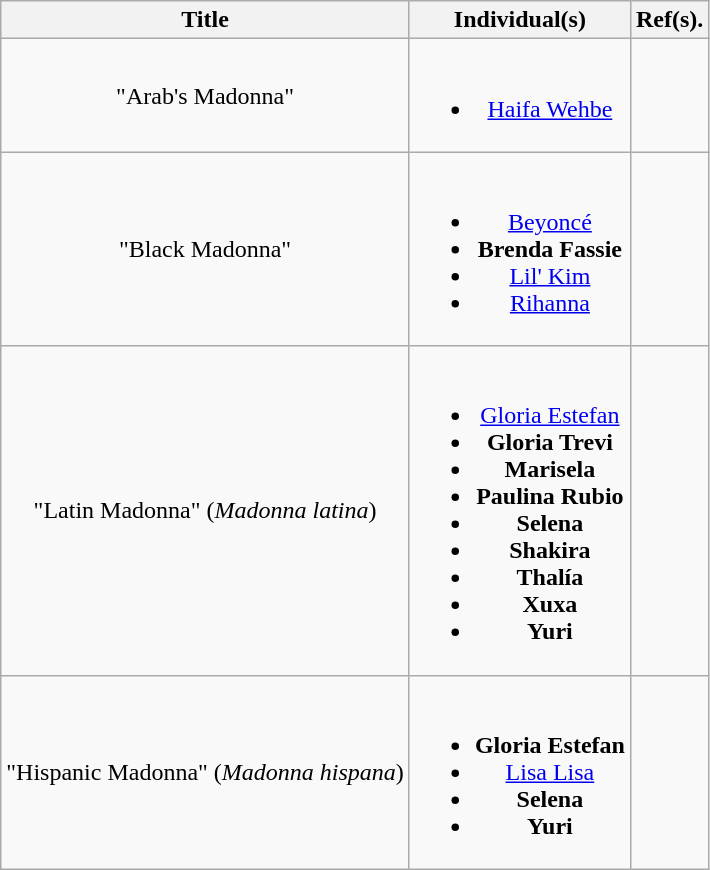<table class="wikitable sortable plainrowheaders" style="text-align:center;">
<tr>
<th scope="col">Title</th>
<th scope="col">Individual(s)</th>
<th scope="col">Ref(s).</th>
</tr>
<tr>
<td>"Arab's Madonna"</td>
<td><br><ul><li><a href='#'>Haifa Wehbe</a></li></ul></td>
<td></td>
</tr>
<tr>
<td>"Black Madonna" </td>
<td><br><ul><li><a href='#'>Beyoncé</a></li><li><strong>Brenda Fassie</strong></li><li><a href='#'>Lil' Kim</a></li><li><a href='#'>Rihanna</a></li></ul></td>
<td><br><br><br></td>
</tr>
<tr>
<td>"Latin Madonna" (<em>Madonna latina</em>)</td>
<td><br><ul><li><a href='#'>Gloria Estefan</a></li><li><strong>Gloria Trevi</strong></li><li><strong>Marisela</strong></li><li><strong>Paulina Rubio</strong></li><li><strong>Selena</strong></li><li><strong>Shakira</strong></li><li><strong>Thalía</strong></li><li><strong>Xuxa</strong></li><li><strong>Yuri</strong></li></ul></td>
<td><br><br><br><br><br><br><br><br></td>
</tr>
<tr>
<td>"Hispanic Madonna" (<em>Madonna hispana</em>)</td>
<td><br><ul><li><strong>Gloria Estefan</strong></li><li><a href='#'>Lisa Lisa</a></li><li><strong>Selena</strong></li><li><strong>Yuri</strong></li></ul></td>
<td><br><br><br></td>
</tr>
</table>
